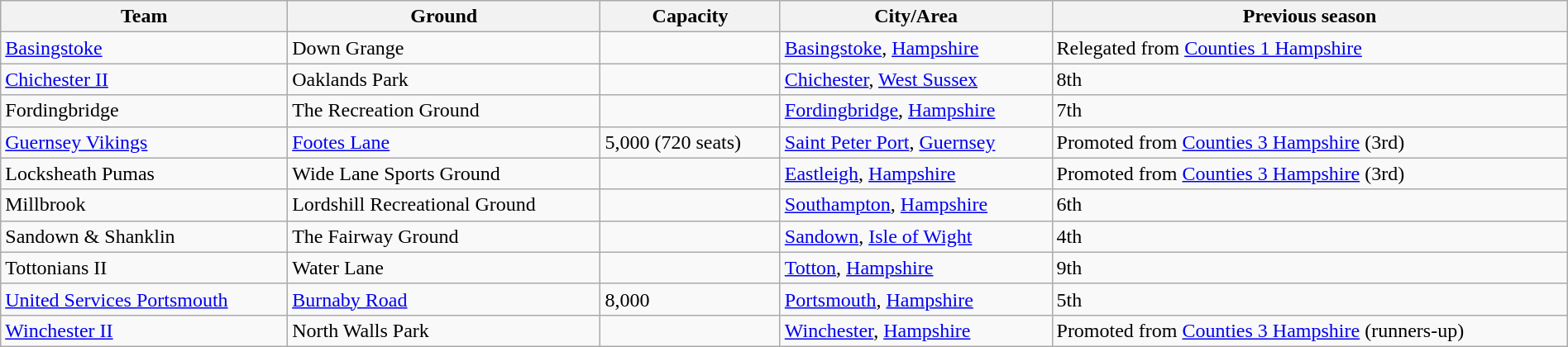<table class="wikitable sortable" width=100%>
<tr>
<th>Team</th>
<th>Ground</th>
<th>Capacity</th>
<th>City/Area</th>
<th>Previous season</th>
</tr>
<tr>
<td><a href='#'>Basingstoke</a></td>
<td>Down Grange</td>
<td></td>
<td><a href='#'>Basingstoke</a>, <a href='#'>Hampshire</a></td>
<td>Relegated from <a href='#'>Counties 1 Hampshire</a></td>
</tr>
<tr>
<td><a href='#'>Chichester II</a></td>
<td>Oaklands Park</td>
<td></td>
<td><a href='#'>Chichester</a>, <a href='#'>West Sussex</a></td>
<td>8th</td>
</tr>
<tr>
<td>Fordingbridge</td>
<td>The Recreation Ground</td>
<td></td>
<td><a href='#'>Fordingbridge</a>, <a href='#'>Hampshire</a></td>
<td>7th</td>
</tr>
<tr>
<td><a href='#'>Guernsey Vikings</a></td>
<td><a href='#'>Footes Lane</a></td>
<td>5,000 (720 seats)</td>
<td><a href='#'>Saint Peter Port</a>, <a href='#'>Guernsey</a></td>
<td>Promoted from <a href='#'>Counties 3 Hampshire</a> (3rd)</td>
</tr>
<tr>
<td>Locksheath Pumas</td>
<td>Wide Lane Sports Ground</td>
<td></td>
<td><a href='#'>Eastleigh</a>, <a href='#'>Hampshire</a></td>
<td>Promoted from <a href='#'>Counties 3 Hampshire</a> (3rd)</td>
</tr>
<tr>
<td>Millbrook</td>
<td>Lordshill Recreational Ground</td>
<td></td>
<td><a href='#'>Southampton</a>, <a href='#'>Hampshire</a></td>
<td>6th</td>
</tr>
<tr>
<td>Sandown & Shanklin</td>
<td>The Fairway Ground</td>
<td></td>
<td><a href='#'>Sandown</a>, <a href='#'>Isle of Wight</a></td>
<td>4th</td>
</tr>
<tr>
<td>Tottonians II</td>
<td>Water Lane</td>
<td></td>
<td><a href='#'>Totton</a>, <a href='#'>Hampshire</a></td>
<td>9th</td>
</tr>
<tr>
<td><a href='#'>United Services Portsmouth</a></td>
<td><a href='#'>Burnaby Road</a></td>
<td>8,000</td>
<td><a href='#'>Portsmouth</a>, <a href='#'>Hampshire</a></td>
<td>5th</td>
</tr>
<tr>
<td><a href='#'>Winchester II</a></td>
<td>North Walls Park</td>
<td></td>
<td><a href='#'>Winchester</a>, <a href='#'>Hampshire</a></td>
<td>Promoted from <a href='#'>Counties 3 Hampshire</a> (runners-up)</td>
</tr>
</table>
